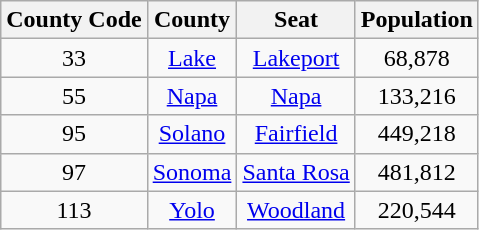<table class="wikitable sortable" style="text-align:center;">
<tr>
<th> County Code</th>
<th>County</th>
<th>Seat</th>
<th>Population</th>
</tr>
<tr>
<td>33</td>
<td><a href='#'>Lake</a></td>
<td><a href='#'>Lakeport</a></td>
<td>68,878</td>
</tr>
<tr>
<td>55</td>
<td><a href='#'>Napa</a></td>
<td><a href='#'>Napa</a></td>
<td>133,216</td>
</tr>
<tr>
<td>95</td>
<td><a href='#'>Solano</a></td>
<td><a href='#'>Fairfield</a></td>
<td>449,218</td>
</tr>
<tr>
<td>97</td>
<td><a href='#'>Sonoma</a></td>
<td><a href='#'>Santa Rosa</a></td>
<td>481,812</td>
</tr>
<tr>
<td>113</td>
<td><a href='#'>Yolo</a></td>
<td><a href='#'>Woodland</a></td>
<td>220,544</td>
</tr>
</table>
